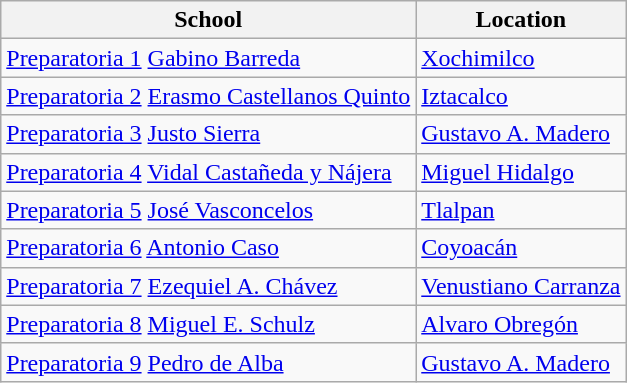<table class="wikitable">
<tr>
<th>School</th>
<th>Location</th>
</tr>
<tr>
<td><a href='#'>Preparatoria 1</a> <a href='#'>Gabino Barreda</a></td>
<td><a href='#'>Xochimilco</a></td>
</tr>
<tr>
<td><a href='#'>Preparatoria 2</a> <a href='#'>Erasmo Castellanos Quinto</a></td>
<td><a href='#'>Iztacalco</a></td>
</tr>
<tr>
<td><a href='#'>Preparatoria 3</a> <a href='#'>Justo Sierra</a></td>
<td><a href='#'>Gustavo A. Madero</a></td>
</tr>
<tr>
<td><a href='#'>Preparatoria 4</a> <a href='#'>Vidal Castañeda y Nájera</a></td>
<td><a href='#'>Miguel Hidalgo</a></td>
</tr>
<tr>
<td><a href='#'>Preparatoria 5</a> <a href='#'>José Vasconcelos</a></td>
<td><a href='#'>Tlalpan</a></td>
</tr>
<tr>
<td><a href='#'>Preparatoria 6</a> <a href='#'>Antonio Caso</a></td>
<td><a href='#'>Coyoacán</a></td>
</tr>
<tr>
<td><a href='#'>Preparatoria 7</a> <a href='#'>Ezequiel A. Chávez</a></td>
<td><a href='#'>Venustiano Carranza</a></td>
</tr>
<tr>
<td><a href='#'>Preparatoria 8</a> <a href='#'>Miguel E. Schulz</a></td>
<td><a href='#'>Alvaro Obregón</a></td>
</tr>
<tr>
<td><a href='#'>Preparatoria 9</a> <a href='#'>Pedro de Alba</a></td>
<td><a href='#'>Gustavo A. Madero</a></td>
</tr>
</table>
